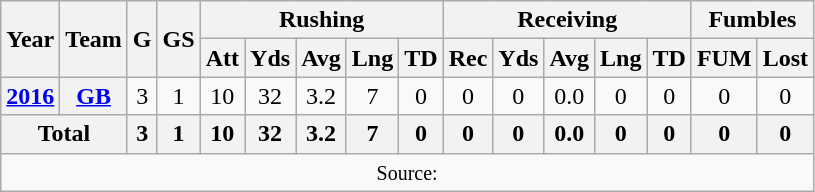<table class="wikitable" style="text-align: center;">
<tr>
<th rowspan="2">Year</th>
<th rowspan="2">Team</th>
<th rowspan="2">G</th>
<th rowspan="2">GS</th>
<th colspan="5">Rushing</th>
<th colspan="5">Receiving</th>
<th colspan="2">Fumbles</th>
</tr>
<tr>
<th>Att</th>
<th>Yds</th>
<th>Avg</th>
<th>Lng</th>
<th>TD</th>
<th>Rec</th>
<th>Yds</th>
<th>Avg</th>
<th>Lng</th>
<th>TD</th>
<th>FUM</th>
<th>Lost</th>
</tr>
<tr>
<th><a href='#'>2016</a></th>
<th><a href='#'>GB</a></th>
<td>3</td>
<td>1</td>
<td>10</td>
<td>32</td>
<td>3.2</td>
<td>7</td>
<td>0</td>
<td>0</td>
<td>0</td>
<td>0.0</td>
<td>0</td>
<td>0</td>
<td>0</td>
<td>0</td>
</tr>
<tr>
<th colspan="2">Total</th>
<th>3</th>
<th>1</th>
<th>10</th>
<th>32</th>
<th>3.2</th>
<th>7</th>
<th>0</th>
<th>0</th>
<th>0</th>
<th>0.0</th>
<th>0</th>
<th>0</th>
<th>0</th>
<th>0</th>
</tr>
<tr>
<td colspan="16"><small>Source: </small></td>
</tr>
</table>
